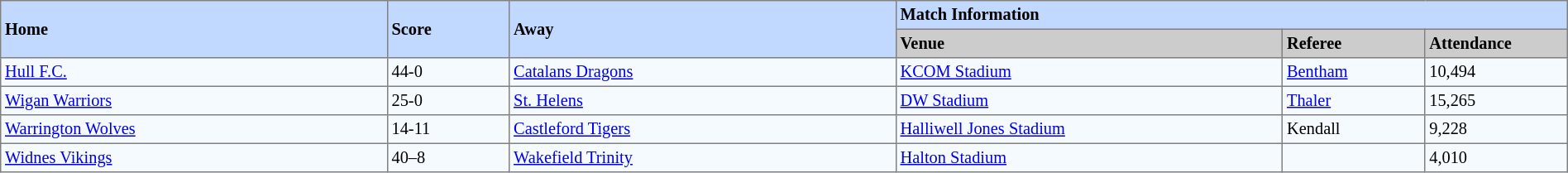<table border=1 style="border-collapse:collapse; font-size:85%; text-align:left;" cellpadding=3 cellspacing=0 width=100%>
<tr bgcolor=#C1D8FF>
<th rowspan=2 width=19%>Home</th>
<th rowspan=2 width=6%>Score</th>
<th rowspan=2 width=19%>Away</th>
<th colspan=6>Match Information</th>
</tr>
<tr bgcolor=#CCCCCC>
<th width=19%>Venue</th>
<th width=7%>Referee</th>
<th width=7%>Attendance</th>
</tr>
<tr bgcolor=#F5FAFF>
<td align=left> <a href='#'>Hull F.C.</a></td>
<td>44-0</td>
<td align=left><a href='#'>Catalans Dragons</a></td>
<td><a href='#'>KCOM Stadium</a></td>
<td><a href='#'>Bentham</a></td>
<td>10,494</td>
</tr>
<tr bgcolor=#F5FAFF>
<td align=left> <a href='#'>Wigan Warriors</a></td>
<td>25-0</td>
<td align=left> <a href='#'>St. Helens</a></td>
<td><a href='#'>DW Stadium</a></td>
<td><a href='#'>Thaler</a></td>
<td>15,265</td>
</tr>
<tr bgcolor=#F5FAFF>
<td align=left><a href='#'>Warrington Wolves</a></td>
<td>14-11</td>
<td align=left><a href='#'>Castleford Tigers</a></td>
<td><a href='#'>Halliwell Jones Stadium</a></td>
<td>Kendall</td>
<td>9,228</td>
</tr>
<tr bgcolor=#F5FAFF>
<td align=left> <a href='#'>Widnes Vikings</a></td>
<td>40–8</td>
<td align=left> <a href='#'>Wakefield Trinity</a></td>
<td><a href='#'>Halton Stadium</a></td>
<td></td>
<td>4,010</td>
</tr>
</table>
